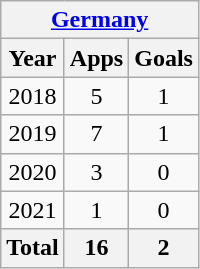<table class="wikitable" style="text-align:center">
<tr>
<th colspan=3><a href='#'>Germany</a></th>
</tr>
<tr>
<th>Year</th>
<th>Apps</th>
<th>Goals</th>
</tr>
<tr>
<td>2018</td>
<td>5</td>
<td>1</td>
</tr>
<tr>
<td>2019</td>
<td>7</td>
<td>1</td>
</tr>
<tr>
<td>2020</td>
<td>3</td>
<td>0</td>
</tr>
<tr>
<td>2021</td>
<td>1</td>
<td>0</td>
</tr>
<tr>
<th>Total</th>
<th>16</th>
<th>2</th>
</tr>
</table>
